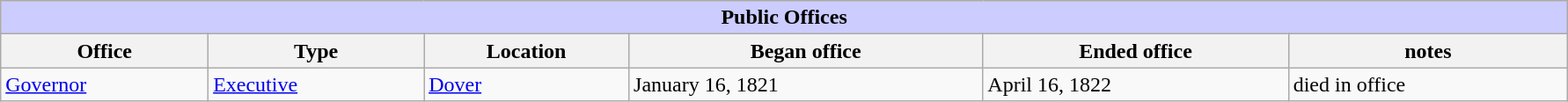<table class=wikitable style="width: 94%" style="text-align: center;" align="center">
<tr bgcolor=#cccccc>
<th colspan=7 style="background: #ccccff;">Public Offices</th>
</tr>
<tr>
<th>Office</th>
<th>Type</th>
<th>Location</th>
<th>Began office</th>
<th>Ended office</th>
<th>notes</th>
</tr>
<tr>
<td><a href='#'>Governor</a></td>
<td><a href='#'>Executive</a></td>
<td><a href='#'>Dover</a></td>
<td>January 16, 1821</td>
<td>April 16, 1822</td>
<td>died in office</td>
</tr>
</table>
